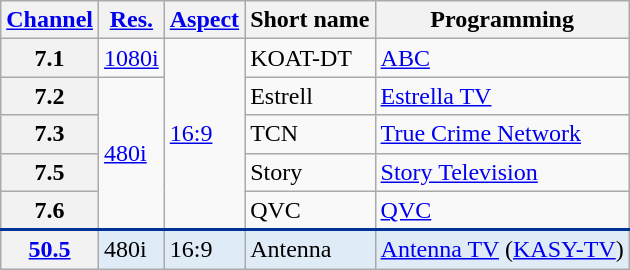<table class="wikitable">
<tr>
<th scope = "col"><a href='#'>Channel</a></th>
<th scope = "col"><a href='#'>Res.</a></th>
<th scope = "col"><a href='#'>Aspect</a></th>
<th scope = "col">Short name</th>
<th scope = "col">Programming</th>
</tr>
<tr>
<th scope = "row">7.1</th>
<td><a href='#'>1080i</a></td>
<td rowspan=5><a href='#'>16:9</a></td>
<td>KOAT-DT</td>
<td><a href='#'>ABC</a></td>
</tr>
<tr>
<th scope = "row">7.2</th>
<td rowspan=4><a href='#'>480i</a></td>
<td>Estrell</td>
<td><a href='#'>Estrella TV</a></td>
</tr>
<tr>
<th scope = "row">7.3</th>
<td>TCN</td>
<td><a href='#'>True Crime Network</a></td>
</tr>
<tr>
<th scope = "row">7.5</th>
<td>Story</td>
<td><a href='#'>Story Television</a></td>
</tr>
<tr>
<th scope = "row">7.6</th>
<td>QVC</td>
<td><a href='#'>QVC</a></td>
</tr>
<tr style="background-color:#DFEBF6; border-top: 2px solid #003399;">
<th scope = "row"><a href='#'>50.5</a></th>
<td>480i</td>
<td>16:9</td>
<td>Antenna</td>
<td><a href='#'>Antenna TV</a> (<a href='#'>KASY-TV</a>)</td>
</tr>
</table>
